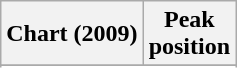<table class="wikitable sortable plainrowheaders">
<tr>
<th>Chart (2009)</th>
<th>Peak<br>position</th>
</tr>
<tr>
</tr>
<tr>
</tr>
<tr>
</tr>
<tr>
</tr>
</table>
